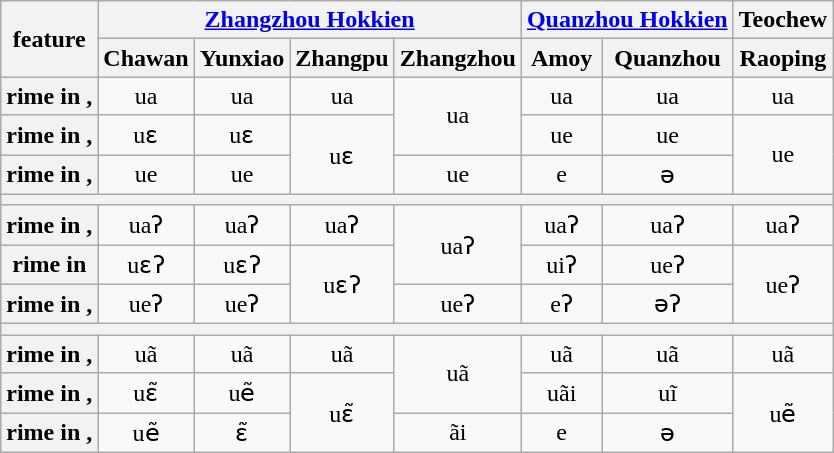<table class="wikitable" style="text-align:center;">
<tr>
<th rowspan="2">feature</th>
<th colspan="4"><a href='#'>Zhangzhou Hokkien</a></th>
<th colspan="2"><a href='#'>Quanzhou Hokkien</a></th>
<th>Teochew</th>
</tr>
<tr>
<th>Chawan</th>
<th>Yunxiao</th>
<th>Zhangpu</th>
<th>Zhangzhou</th>
<th>Amoy</th>
<th>Quanzhou</th>
<th>Raoping</th>
</tr>
<tr>
<th>rime in , </th>
<td>ua</td>
<td>ua</td>
<td>ua</td>
<td rowspan="2">ua</td>
<td>ua</td>
<td>ua</td>
<td>ua</td>
</tr>
<tr>
<th>rime in , </th>
<td>uɛ</td>
<td>uɛ</td>
<td rowspan="2">uɛ</td>
<td>ue</td>
<td>ue</td>
<td rowspan="2">ue</td>
</tr>
<tr>
<th>rime in , </th>
<td>ue</td>
<td>ue</td>
<td>ue</td>
<td>e</td>
<td>ə</td>
</tr>
<tr>
<th colspan="8"></th>
</tr>
<tr>
<th>rime in , </th>
<td>uaʔ</td>
<td>uaʔ</td>
<td>uaʔ</td>
<td rowspan="2">uaʔ</td>
<td>uaʔ</td>
<td>uaʔ</td>
<td>uaʔ</td>
</tr>
<tr>
<th>rime in </th>
<td>uɛʔ</td>
<td>uɛʔ</td>
<td rowspan="2">uɛʔ</td>
<td>uiʔ</td>
<td>ueʔ</td>
<td rowspan="2">ueʔ</td>
</tr>
<tr>
<th>rime in , </th>
<td>ueʔ</td>
<td>ueʔ</td>
<td>ueʔ</td>
<td>eʔ</td>
<td>əʔ</td>
</tr>
<tr>
<th colspan="8"></th>
</tr>
<tr>
<th>rime in , </th>
<td>uã</td>
<td>uã</td>
<td>uã</td>
<td rowspan="2">uã</td>
<td>uã</td>
<td>uã</td>
<td>uã</td>
</tr>
<tr>
<th>rime in , </th>
<td>uɛ̃</td>
<td>uẽ</td>
<td rowspan="2">uɛ̃</td>
<td>uãi</td>
<td>uĩ</td>
<td rowspan="2">uẽ</td>
</tr>
<tr>
<th>rime in , </th>
<td>uẽ</td>
<td>ɛ̃</td>
<td>ãi</td>
<td>e</td>
<td>ə</td>
</tr>
</table>
